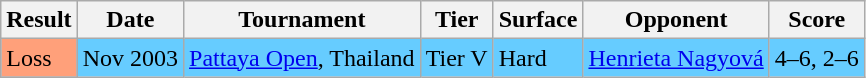<table class="wikitable">
<tr>
<th>Result</th>
<th>Date</th>
<th>Tournament</th>
<th>Tier</th>
<th>Surface</th>
<th>Opponent</th>
<th>Score</th>
</tr>
<tr style="background:#6cf;">
<td bgcolor="FFA07A">Loss</td>
<td>Nov 2003</td>
<td><a href='#'>Pattaya Open</a>, Thailand</td>
<td>Tier V</td>
<td>Hard</td>
<td> <a href='#'>Henrieta Nagyová</a></td>
<td>4–6, 2–6</td>
</tr>
</table>
